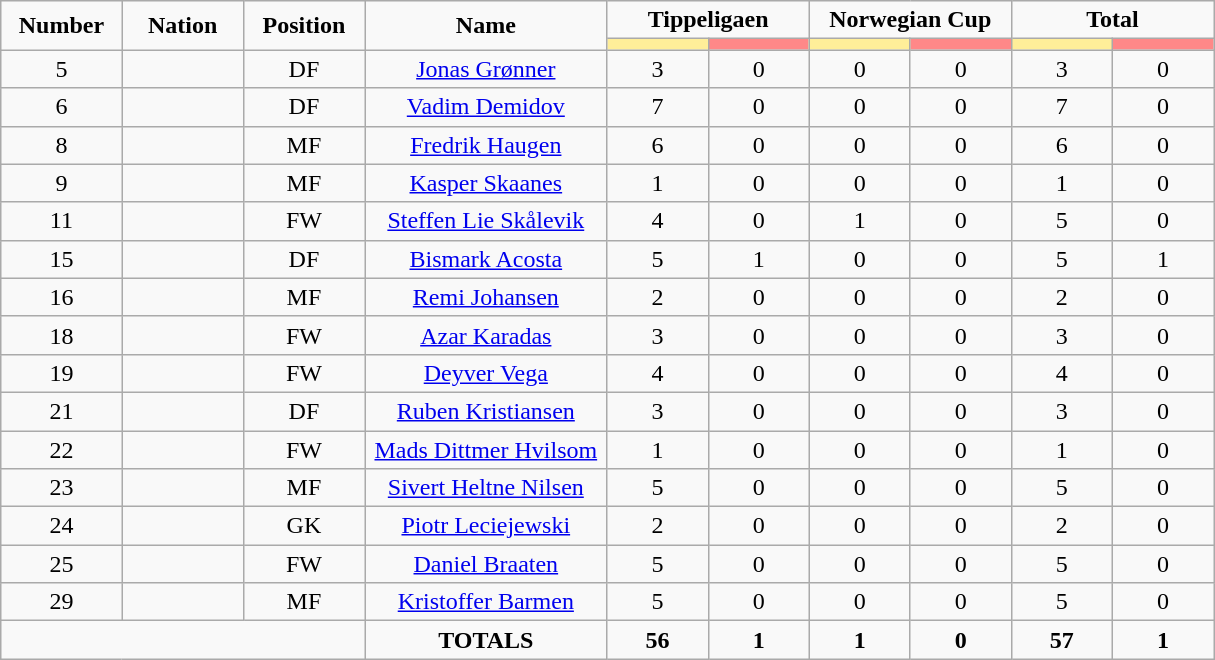<table class="wikitable" style="font-size: 100%; text-align: center;">
<tr>
<td rowspan="2" width="10%" align="center"><strong>Number</strong></td>
<td rowspan="2" width="10%" align="center"><strong>Nation</strong></td>
<td rowspan="2" width="10%" align="center"><strong>Position</strong></td>
<td rowspan="2" width="20%" align="center"><strong>Name</strong></td>
<td colspan="2" align="center"><strong>Tippeligaen</strong></td>
<td colspan="2" align="center"><strong>Norwegian Cup</strong></td>
<td colspan="2" align="center"><strong>Total</strong></td>
</tr>
<tr>
<th width=60 style="background: #FFEE99"></th>
<th width=60 style="background: #FF8888"></th>
<th width=60 style="background: #FFEE99"></th>
<th width=60 style="background: #FF8888"></th>
<th width=60 style="background: #FFEE99"></th>
<th width=60 style="background: #FF8888"></th>
</tr>
<tr>
<td>5</td>
<td></td>
<td>DF</td>
<td><a href='#'>Jonas Grønner</a></td>
<td>3</td>
<td>0</td>
<td>0</td>
<td>0</td>
<td>3</td>
<td>0</td>
</tr>
<tr>
<td>6</td>
<td></td>
<td>DF</td>
<td><a href='#'>Vadim Demidov</a></td>
<td>7</td>
<td>0</td>
<td>0</td>
<td>0</td>
<td>7</td>
<td>0</td>
</tr>
<tr>
<td>8</td>
<td></td>
<td>MF</td>
<td><a href='#'>Fredrik Haugen</a></td>
<td>6</td>
<td>0</td>
<td>0</td>
<td>0</td>
<td>6</td>
<td>0</td>
</tr>
<tr>
<td>9</td>
<td></td>
<td>MF</td>
<td><a href='#'>Kasper Skaanes</a></td>
<td>1</td>
<td>0</td>
<td>0</td>
<td>0</td>
<td>1</td>
<td>0</td>
</tr>
<tr>
<td>11</td>
<td></td>
<td>FW</td>
<td><a href='#'>Steffen Lie Skålevik</a></td>
<td>4</td>
<td>0</td>
<td>1</td>
<td>0</td>
<td>5</td>
<td>0</td>
</tr>
<tr>
<td>15</td>
<td></td>
<td>DF</td>
<td><a href='#'>Bismark Acosta</a></td>
<td>5</td>
<td>1</td>
<td>0</td>
<td>0</td>
<td>5</td>
<td>1</td>
</tr>
<tr>
<td>16</td>
<td></td>
<td>MF</td>
<td><a href='#'>Remi Johansen</a></td>
<td>2</td>
<td>0</td>
<td>0</td>
<td>0</td>
<td>2</td>
<td>0</td>
</tr>
<tr>
<td>18</td>
<td></td>
<td>FW</td>
<td><a href='#'>Azar Karadas</a></td>
<td>3</td>
<td>0</td>
<td>0</td>
<td>0</td>
<td>3</td>
<td>0</td>
</tr>
<tr>
<td>19</td>
<td></td>
<td>FW</td>
<td><a href='#'>Deyver Vega</a></td>
<td>4</td>
<td>0</td>
<td>0</td>
<td>0</td>
<td>4</td>
<td>0</td>
</tr>
<tr>
<td>21</td>
<td></td>
<td>DF</td>
<td><a href='#'>Ruben Kristiansen</a></td>
<td>3</td>
<td>0</td>
<td>0</td>
<td>0</td>
<td>3</td>
<td>0</td>
</tr>
<tr>
<td>22</td>
<td></td>
<td>FW</td>
<td><a href='#'>Mads Dittmer Hvilsom</a></td>
<td>1</td>
<td>0</td>
<td>0</td>
<td>0</td>
<td>1</td>
<td>0</td>
</tr>
<tr>
<td>23</td>
<td></td>
<td>MF</td>
<td><a href='#'>Sivert Heltne Nilsen</a></td>
<td>5</td>
<td>0</td>
<td>0</td>
<td>0</td>
<td>5</td>
<td>0</td>
</tr>
<tr>
<td>24</td>
<td></td>
<td>GK</td>
<td><a href='#'>Piotr Leciejewski</a></td>
<td>2</td>
<td>0</td>
<td>0</td>
<td>0</td>
<td>2</td>
<td>0</td>
</tr>
<tr>
<td>25</td>
<td></td>
<td>FW</td>
<td><a href='#'>Daniel Braaten</a></td>
<td>5</td>
<td>0</td>
<td>0</td>
<td>0</td>
<td>5</td>
<td>0</td>
</tr>
<tr>
<td>29</td>
<td></td>
<td>MF</td>
<td><a href='#'>Kristoffer Barmen</a></td>
<td>5</td>
<td>0</td>
<td>0</td>
<td>0</td>
<td>5</td>
<td>0</td>
</tr>
<tr>
<td colspan="3"></td>
<td><strong>TOTALS</strong></td>
<td><strong>56</strong></td>
<td><strong>1</strong></td>
<td><strong>1</strong></td>
<td><strong>0</strong></td>
<td><strong>57</strong></td>
<td><strong>1</strong></td>
</tr>
</table>
